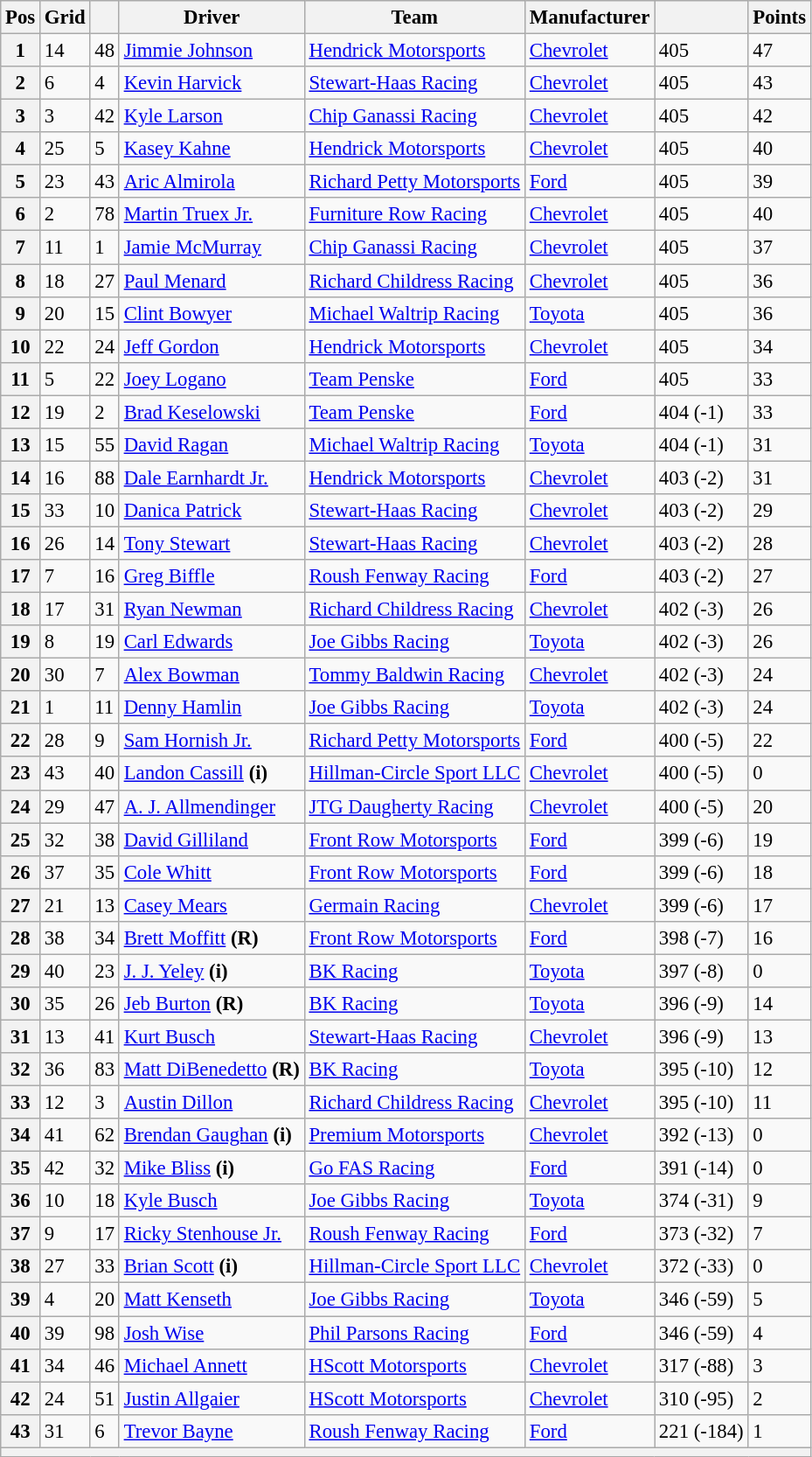<table class="wikitable" style="font-size:95%">
<tr>
<th>Pos</th>
<th>Grid</th>
<th></th>
<th>Driver</th>
<th>Team</th>
<th>Manufacturer</th>
<th></th>
<th>Points</th>
</tr>
<tr>
<th>1</th>
<td>14</td>
<td>48</td>
<td><a href='#'>Jimmie Johnson</a></td>
<td><a href='#'>Hendrick Motorsports</a></td>
<td><a href='#'>Chevrolet</a></td>
<td>405</td>
<td>47</td>
</tr>
<tr>
<th>2</th>
<td>6</td>
<td>4</td>
<td><a href='#'>Kevin Harvick</a></td>
<td><a href='#'>Stewart-Haas Racing</a></td>
<td><a href='#'>Chevrolet</a></td>
<td>405</td>
<td>43</td>
</tr>
<tr>
<th>3</th>
<td>3</td>
<td>42</td>
<td><a href='#'>Kyle Larson</a></td>
<td><a href='#'>Chip Ganassi Racing</a></td>
<td><a href='#'>Chevrolet</a></td>
<td>405</td>
<td>42</td>
</tr>
<tr>
<th>4</th>
<td>25</td>
<td>5</td>
<td><a href='#'>Kasey Kahne</a></td>
<td><a href='#'>Hendrick Motorsports</a></td>
<td><a href='#'>Chevrolet</a></td>
<td>405</td>
<td>40</td>
</tr>
<tr>
<th>5</th>
<td>23</td>
<td>43</td>
<td><a href='#'>Aric Almirola</a></td>
<td><a href='#'>Richard Petty Motorsports</a></td>
<td><a href='#'>Ford</a></td>
<td>405</td>
<td>39</td>
</tr>
<tr>
<th>6</th>
<td>2</td>
<td>78</td>
<td><a href='#'>Martin Truex Jr.</a></td>
<td><a href='#'>Furniture Row Racing</a></td>
<td><a href='#'>Chevrolet</a></td>
<td>405</td>
<td>40</td>
</tr>
<tr>
<th>7</th>
<td>11</td>
<td>1</td>
<td><a href='#'>Jamie McMurray</a></td>
<td><a href='#'>Chip Ganassi Racing</a></td>
<td><a href='#'>Chevrolet</a></td>
<td>405</td>
<td>37</td>
</tr>
<tr>
<th>8</th>
<td>18</td>
<td>27</td>
<td><a href='#'>Paul Menard</a></td>
<td><a href='#'>Richard Childress Racing</a></td>
<td><a href='#'>Chevrolet</a></td>
<td>405</td>
<td>36</td>
</tr>
<tr>
<th>9</th>
<td>20</td>
<td>15</td>
<td><a href='#'>Clint Bowyer</a></td>
<td><a href='#'>Michael Waltrip Racing</a></td>
<td><a href='#'>Toyota</a></td>
<td>405</td>
<td>36</td>
</tr>
<tr>
<th>10</th>
<td>22</td>
<td>24</td>
<td><a href='#'>Jeff Gordon</a></td>
<td><a href='#'>Hendrick Motorsports</a></td>
<td><a href='#'>Chevrolet</a></td>
<td>405</td>
<td>34</td>
</tr>
<tr>
<th>11</th>
<td>5</td>
<td>22</td>
<td><a href='#'>Joey Logano</a></td>
<td><a href='#'>Team Penske</a></td>
<td><a href='#'>Ford</a></td>
<td>405</td>
<td>33</td>
</tr>
<tr>
<th>12</th>
<td>19</td>
<td>2</td>
<td><a href='#'>Brad Keselowski</a></td>
<td><a href='#'>Team Penske</a></td>
<td><a href='#'>Ford</a></td>
<td>404 (-1)</td>
<td>33</td>
</tr>
<tr>
<th>13</th>
<td>15</td>
<td>55</td>
<td><a href='#'>David Ragan</a></td>
<td><a href='#'>Michael Waltrip Racing</a></td>
<td><a href='#'>Toyota</a></td>
<td>404 (-1)</td>
<td>31</td>
</tr>
<tr>
<th>14</th>
<td>16</td>
<td>88</td>
<td><a href='#'>Dale Earnhardt Jr.</a></td>
<td><a href='#'>Hendrick Motorsports</a></td>
<td><a href='#'>Chevrolet</a></td>
<td>403 (-2)</td>
<td>31</td>
</tr>
<tr>
<th>15</th>
<td>33</td>
<td>10</td>
<td><a href='#'>Danica Patrick</a></td>
<td><a href='#'>Stewart-Haas Racing</a></td>
<td><a href='#'>Chevrolet</a></td>
<td>403 (-2)</td>
<td>29</td>
</tr>
<tr>
<th>16</th>
<td>26</td>
<td>14</td>
<td><a href='#'>Tony Stewart</a></td>
<td><a href='#'>Stewart-Haas Racing</a></td>
<td><a href='#'>Chevrolet</a></td>
<td>403 (-2)</td>
<td>28</td>
</tr>
<tr>
<th>17</th>
<td>7</td>
<td>16</td>
<td><a href='#'>Greg Biffle</a></td>
<td><a href='#'>Roush Fenway Racing</a></td>
<td><a href='#'>Ford</a></td>
<td>403 (-2)</td>
<td>27</td>
</tr>
<tr>
<th>18</th>
<td>17</td>
<td>31</td>
<td><a href='#'>Ryan Newman</a></td>
<td><a href='#'>Richard Childress Racing</a></td>
<td><a href='#'>Chevrolet</a></td>
<td>402 (-3)</td>
<td>26</td>
</tr>
<tr>
<th>19</th>
<td>8</td>
<td>19</td>
<td><a href='#'>Carl Edwards</a></td>
<td><a href='#'>Joe Gibbs Racing</a></td>
<td><a href='#'>Toyota</a></td>
<td>402 (-3)</td>
<td>26</td>
</tr>
<tr>
<th>20</th>
<td>30</td>
<td>7</td>
<td><a href='#'>Alex Bowman</a></td>
<td><a href='#'>Tommy Baldwin Racing</a></td>
<td><a href='#'>Chevrolet</a></td>
<td>402 (-3)</td>
<td>24</td>
</tr>
<tr>
<th>21</th>
<td>1</td>
<td>11</td>
<td><a href='#'>Denny Hamlin</a></td>
<td><a href='#'>Joe Gibbs Racing</a></td>
<td><a href='#'>Toyota</a></td>
<td>402 (-3)</td>
<td>24</td>
</tr>
<tr>
<th>22</th>
<td>28</td>
<td>9</td>
<td><a href='#'>Sam Hornish Jr.</a></td>
<td><a href='#'>Richard Petty Motorsports</a></td>
<td><a href='#'>Ford</a></td>
<td>400 (-5)</td>
<td>22</td>
</tr>
<tr>
<th>23</th>
<td>43</td>
<td>40</td>
<td><a href='#'>Landon Cassill</a> <strong>(i)</strong></td>
<td><a href='#'>Hillman-Circle Sport LLC</a></td>
<td><a href='#'>Chevrolet</a></td>
<td>400 (-5)</td>
<td>0</td>
</tr>
<tr>
<th>24</th>
<td>29</td>
<td>47</td>
<td><a href='#'>A. J. Allmendinger</a></td>
<td><a href='#'>JTG Daugherty Racing</a></td>
<td><a href='#'>Chevrolet</a></td>
<td>400 (-5)</td>
<td>20</td>
</tr>
<tr>
<th>25</th>
<td>32</td>
<td>38</td>
<td><a href='#'>David Gilliland</a></td>
<td><a href='#'>Front Row Motorsports</a></td>
<td><a href='#'>Ford</a></td>
<td>399 (-6)</td>
<td>19</td>
</tr>
<tr>
<th>26</th>
<td>37</td>
<td>35</td>
<td><a href='#'>Cole Whitt</a></td>
<td><a href='#'>Front Row Motorsports</a></td>
<td><a href='#'>Ford</a></td>
<td>399 (-6)</td>
<td>18</td>
</tr>
<tr>
<th>27</th>
<td>21</td>
<td>13</td>
<td><a href='#'>Casey Mears</a></td>
<td><a href='#'>Germain Racing</a></td>
<td><a href='#'>Chevrolet</a></td>
<td>399 (-6)</td>
<td>17</td>
</tr>
<tr>
<th>28</th>
<td>38</td>
<td>34</td>
<td><a href='#'>Brett Moffitt</a> <strong>(R)</strong></td>
<td><a href='#'>Front Row Motorsports</a></td>
<td><a href='#'>Ford</a></td>
<td>398 (-7)</td>
<td>16</td>
</tr>
<tr>
<th>29</th>
<td>40</td>
<td>23</td>
<td><a href='#'>J. J. Yeley</a> <strong>(i)</strong></td>
<td><a href='#'>BK Racing</a></td>
<td><a href='#'>Toyota</a></td>
<td>397 (-8)</td>
<td>0</td>
</tr>
<tr>
<th>30</th>
<td>35</td>
<td>26</td>
<td><a href='#'>Jeb Burton</a> <strong>(R)</strong></td>
<td><a href='#'>BK Racing</a></td>
<td><a href='#'>Toyota</a></td>
<td>396 (-9)</td>
<td>14</td>
</tr>
<tr>
<th>31</th>
<td>13</td>
<td>41</td>
<td><a href='#'>Kurt Busch</a></td>
<td><a href='#'>Stewart-Haas Racing</a></td>
<td><a href='#'>Chevrolet</a></td>
<td>396 (-9)</td>
<td>13</td>
</tr>
<tr>
<th>32</th>
<td>36</td>
<td>83</td>
<td><a href='#'>Matt DiBenedetto</a> <strong>(R)</strong></td>
<td><a href='#'>BK Racing</a></td>
<td><a href='#'>Toyota</a></td>
<td>395 (-10)</td>
<td>12</td>
</tr>
<tr>
<th>33</th>
<td>12</td>
<td>3</td>
<td><a href='#'>Austin Dillon</a></td>
<td><a href='#'>Richard Childress Racing</a></td>
<td><a href='#'>Chevrolet</a></td>
<td>395 (-10)</td>
<td>11</td>
</tr>
<tr>
<th>34</th>
<td>41</td>
<td>62</td>
<td><a href='#'>Brendan Gaughan</a> <strong>(i)</strong></td>
<td><a href='#'>Premium Motorsports</a></td>
<td><a href='#'>Chevrolet</a></td>
<td>392 (-13)</td>
<td>0</td>
</tr>
<tr>
<th>35</th>
<td>42</td>
<td>32</td>
<td><a href='#'>Mike Bliss</a> <strong>(i)</strong></td>
<td><a href='#'>Go FAS Racing</a></td>
<td><a href='#'>Ford</a></td>
<td>391 (-14)</td>
<td>0</td>
</tr>
<tr>
<th>36</th>
<td>10</td>
<td>18</td>
<td><a href='#'>Kyle Busch</a></td>
<td><a href='#'>Joe Gibbs Racing</a></td>
<td><a href='#'>Toyota</a></td>
<td>374 (-31)</td>
<td>9</td>
</tr>
<tr>
<th>37</th>
<td>9</td>
<td>17</td>
<td><a href='#'>Ricky Stenhouse Jr.</a></td>
<td><a href='#'>Roush Fenway Racing</a></td>
<td><a href='#'>Ford</a></td>
<td>373 (-32)</td>
<td>7</td>
</tr>
<tr>
<th>38</th>
<td>27</td>
<td>33</td>
<td><a href='#'>Brian Scott</a> <strong>(i)</strong></td>
<td><a href='#'>Hillman-Circle Sport LLC</a></td>
<td><a href='#'>Chevrolet</a></td>
<td>372 (-33)</td>
<td>0</td>
</tr>
<tr>
<th>39</th>
<td>4</td>
<td>20</td>
<td><a href='#'>Matt Kenseth</a></td>
<td><a href='#'>Joe Gibbs Racing</a></td>
<td><a href='#'>Toyota</a></td>
<td>346 (-59)</td>
<td>5</td>
</tr>
<tr>
<th>40</th>
<td>39</td>
<td>98</td>
<td><a href='#'>Josh Wise</a></td>
<td><a href='#'>Phil Parsons Racing</a></td>
<td><a href='#'>Ford</a></td>
<td>346 (-59)</td>
<td>4</td>
</tr>
<tr>
<th>41</th>
<td>34</td>
<td>46</td>
<td><a href='#'>Michael Annett</a></td>
<td><a href='#'>HScott Motorsports</a></td>
<td><a href='#'>Chevrolet</a></td>
<td>317 (-88)</td>
<td>3</td>
</tr>
<tr>
<th>42</th>
<td>24</td>
<td>51</td>
<td><a href='#'>Justin Allgaier</a></td>
<td><a href='#'>HScott Motorsports</a></td>
<td><a href='#'>Chevrolet</a></td>
<td>310 (-95)</td>
<td>2</td>
</tr>
<tr>
<th>43</th>
<td>31</td>
<td>6</td>
<td><a href='#'>Trevor Bayne</a></td>
<td><a href='#'>Roush Fenway Racing</a></td>
<td><a href='#'>Ford</a></td>
<td>221 (-184)</td>
<td>1</td>
</tr>
<tr>
<th colspan="8"></th>
</tr>
</table>
